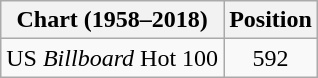<table class="wikitable plainrowheaders">
<tr>
<th>Chart (1958–2018)</th>
<th>Position</th>
</tr>
<tr>
<td>US <em>Billboard</em> Hot 100</td>
<td style="text-align:center;">592</td>
</tr>
</table>
